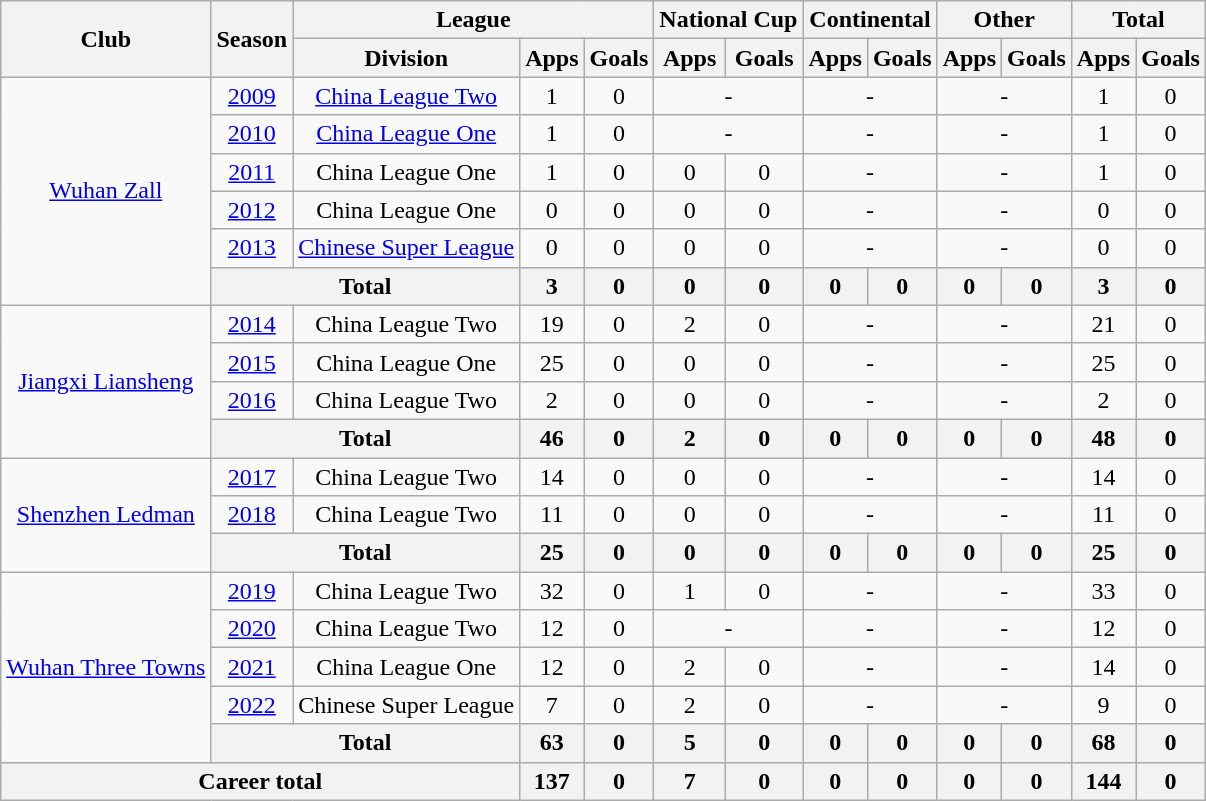<table class="wikitable" style="text-align: center">
<tr>
<th rowspan="2">Club</th>
<th rowspan="2">Season</th>
<th colspan="3">League</th>
<th colspan="2">National Cup</th>
<th colspan="2">Continental</th>
<th colspan="2">Other</th>
<th colspan="2">Total</th>
</tr>
<tr>
<th>Division</th>
<th>Apps</th>
<th>Goals</th>
<th>Apps</th>
<th>Goals</th>
<th>Apps</th>
<th>Goals</th>
<th>Apps</th>
<th>Goals</th>
<th>Apps</th>
<th>Goals</th>
</tr>
<tr>
<td rowspan=6><a href='#'>Wuhan Zall</a></td>
<td><a href='#'>2009</a></td>
<td><a href='#'>China League Two</a></td>
<td>1</td>
<td>0</td>
<td colspan="2">-</td>
<td colspan="2">-</td>
<td colspan="2">-</td>
<td>1</td>
<td>0</td>
</tr>
<tr>
<td><a href='#'>2010</a></td>
<td><a href='#'>China League One</a></td>
<td>1</td>
<td>0</td>
<td colspan="2">-</td>
<td colspan="2">-</td>
<td colspan="2">-</td>
<td>1</td>
<td>0</td>
</tr>
<tr>
<td><a href='#'>2011</a></td>
<td>China League One</td>
<td>1</td>
<td>0</td>
<td>0</td>
<td>0</td>
<td colspan="2">-</td>
<td colspan="2">-</td>
<td>1</td>
<td>0</td>
</tr>
<tr>
<td><a href='#'>2012</a></td>
<td>China League One</td>
<td>0</td>
<td>0</td>
<td>0</td>
<td>0</td>
<td colspan="2">-</td>
<td colspan="2">-</td>
<td>0</td>
<td>0</td>
</tr>
<tr>
<td><a href='#'>2013</a></td>
<td><a href='#'>Chinese Super League</a></td>
<td>0</td>
<td>0</td>
<td>0</td>
<td>0</td>
<td colspan="2">-</td>
<td colspan="2">-</td>
<td>0</td>
<td>0</td>
</tr>
<tr>
<th colspan="2"><strong>Total</strong></th>
<th>3</th>
<th>0</th>
<th>0</th>
<th>0</th>
<th>0</th>
<th>0</th>
<th>0</th>
<th>0</th>
<th>3</th>
<th>0</th>
</tr>
<tr>
<td rowspan=4><a href='#'>Jiangxi Liansheng</a></td>
<td><a href='#'>2014</a></td>
<td>China League Two</td>
<td>19</td>
<td>0</td>
<td>2</td>
<td>0</td>
<td colspan="2">-</td>
<td colspan="2">-</td>
<td>21</td>
<td>0</td>
</tr>
<tr>
<td><a href='#'>2015</a></td>
<td>China League One</td>
<td>25</td>
<td>0</td>
<td>0</td>
<td>0</td>
<td colspan="2">-</td>
<td colspan="2">-</td>
<td>25</td>
<td>0</td>
</tr>
<tr>
<td><a href='#'>2016</a></td>
<td>China League Two</td>
<td>2</td>
<td>0</td>
<td>0</td>
<td>0</td>
<td colspan="2">-</td>
<td colspan="2">-</td>
<td>2</td>
<td>0</td>
</tr>
<tr>
<th colspan="2"><strong>Total</strong></th>
<th>46</th>
<th>0</th>
<th>2</th>
<th>0</th>
<th>0</th>
<th>0</th>
<th>0</th>
<th>0</th>
<th>48</th>
<th>0</th>
</tr>
<tr>
<td rowspan=3><a href='#'>Shenzhen Ledman</a></td>
<td><a href='#'>2017</a></td>
<td>China League Two</td>
<td>14</td>
<td>0</td>
<td>0</td>
<td>0</td>
<td colspan="2">-</td>
<td colspan="2">-</td>
<td>14</td>
<td>0</td>
</tr>
<tr>
<td><a href='#'>2018</a></td>
<td>China League Two</td>
<td>11</td>
<td>0</td>
<td>0</td>
<td>0</td>
<td colspan="2">-</td>
<td colspan="2">-</td>
<td>11</td>
<td>0</td>
</tr>
<tr>
<th colspan="2"><strong>Total</strong></th>
<th>25</th>
<th>0</th>
<th>0</th>
<th>0</th>
<th>0</th>
<th>0</th>
<th>0</th>
<th>0</th>
<th>25</th>
<th>0</th>
</tr>
<tr>
<td rowspan=5><a href='#'>Wuhan Three Towns</a></td>
<td><a href='#'>2019</a></td>
<td>China League Two</td>
<td>32</td>
<td>0</td>
<td>1</td>
<td>0</td>
<td colspan="2">-</td>
<td colspan="2">-</td>
<td>33</td>
<td>0</td>
</tr>
<tr>
<td><a href='#'>2020</a></td>
<td>China League Two</td>
<td>12</td>
<td>0</td>
<td colspan="2">-</td>
<td colspan="2">-</td>
<td colspan="2">-</td>
<td>12</td>
<td>0</td>
</tr>
<tr>
<td><a href='#'>2021</a></td>
<td>China League One</td>
<td>12</td>
<td>0</td>
<td>2</td>
<td>0</td>
<td colspan="2">-</td>
<td colspan="2">-</td>
<td>14</td>
<td>0</td>
</tr>
<tr>
<td><a href='#'>2022</a></td>
<td>Chinese Super League</td>
<td>7</td>
<td>0</td>
<td>2</td>
<td>0</td>
<td colspan="2">-</td>
<td colspan="2">-</td>
<td>9</td>
<td>0</td>
</tr>
<tr>
<th colspan="2"><strong>Total</strong></th>
<th>63</th>
<th>0</th>
<th>5</th>
<th>0</th>
<th>0</th>
<th>0</th>
<th>0</th>
<th>0</th>
<th>68</th>
<th>0</th>
</tr>
<tr>
<th colspan=3>Career total</th>
<th>137</th>
<th>0</th>
<th>7</th>
<th>0</th>
<th>0</th>
<th>0</th>
<th>0</th>
<th>0</th>
<th>144</th>
<th>0</th>
</tr>
</table>
